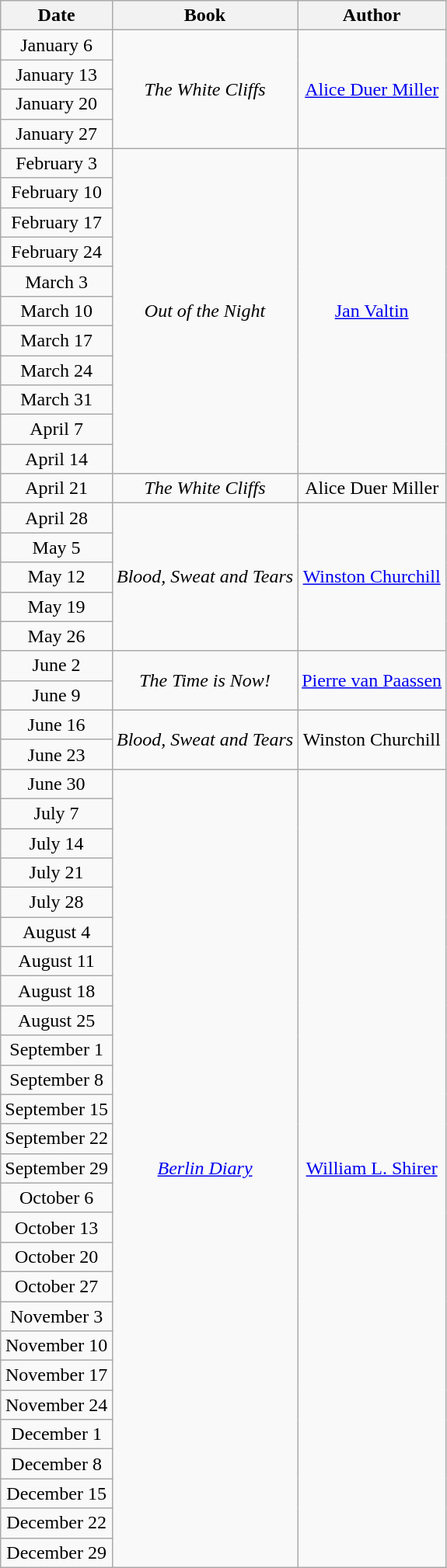<table class="wikitable sortable" style="text-align: center">
<tr>
<th>Date</th>
<th>Book</th>
<th>Author</th>
</tr>
<tr>
<td>January 6</td>
<td rowspan=4><em>The White Cliffs</em></td>
<td rowspan=4><a href='#'>Alice Duer Miller</a></td>
</tr>
<tr>
<td>January 13</td>
</tr>
<tr>
<td>January 20</td>
</tr>
<tr>
<td>January 27</td>
</tr>
<tr>
<td>February 3</td>
<td rowspan=11><em>Out of the Night</em></td>
<td rowspan=11><a href='#'>Jan Valtin</a></td>
</tr>
<tr>
<td>February 10</td>
</tr>
<tr>
<td>February 17</td>
</tr>
<tr>
<td>February 24</td>
</tr>
<tr>
<td>March 3</td>
</tr>
<tr>
<td>March 10</td>
</tr>
<tr>
<td>March 17</td>
</tr>
<tr>
<td>March 24</td>
</tr>
<tr>
<td>March 31</td>
</tr>
<tr>
<td>April 7</td>
</tr>
<tr>
<td>April 14</td>
</tr>
<tr>
<td>April 21</td>
<td><em>The White Cliffs</em></td>
<td>Alice Duer Miller</td>
</tr>
<tr>
<td>April 28</td>
<td rowspan=5><em>Blood, Sweat and Tears</em></td>
<td rowspan=5><a href='#'>Winston Churchill</a></td>
</tr>
<tr>
<td>May 5</td>
</tr>
<tr>
<td>May 12</td>
</tr>
<tr>
<td>May 19</td>
</tr>
<tr>
<td>May 26</td>
</tr>
<tr>
<td>June 2</td>
<td rowspan=2><em>The Time is Now!</em></td>
<td rowspan=2><a href='#'>Pierre van Paassen</a></td>
</tr>
<tr>
<td>June 9</td>
</tr>
<tr>
<td>June 16</td>
<td rowspan=2><em>Blood, Sweat and Tears</em></td>
<td rowspan=2>Winston Churchill</td>
</tr>
<tr>
<td>June 23</td>
</tr>
<tr>
<td>June 30</td>
<td rowspan=27><em><a href='#'>Berlin Diary</a></em></td>
<td rowspan=27><a href='#'>William L. Shirer</a></td>
</tr>
<tr>
<td>July 7</td>
</tr>
<tr>
<td>July 14</td>
</tr>
<tr>
<td>July 21</td>
</tr>
<tr>
<td>July 28</td>
</tr>
<tr>
<td>August 4</td>
</tr>
<tr>
<td>August 11</td>
</tr>
<tr>
<td>August 18</td>
</tr>
<tr>
<td>August 25</td>
</tr>
<tr>
<td>September 1</td>
</tr>
<tr>
<td>September 8</td>
</tr>
<tr>
<td>September 15</td>
</tr>
<tr>
<td>September 22</td>
</tr>
<tr>
<td>September 29</td>
</tr>
<tr>
<td>October 6</td>
</tr>
<tr>
<td>October 13</td>
</tr>
<tr>
<td>October 20</td>
</tr>
<tr>
<td>October 27</td>
</tr>
<tr>
<td>November 3</td>
</tr>
<tr>
<td>November 10</td>
</tr>
<tr>
<td>November 17</td>
</tr>
<tr>
<td>November 24</td>
</tr>
<tr>
<td>December 1</td>
</tr>
<tr>
<td>December 8</td>
</tr>
<tr>
<td>December 15</td>
</tr>
<tr>
<td>December 22</td>
</tr>
<tr>
<td>December 29</td>
</tr>
</table>
